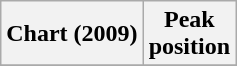<table class="wikitable plainrowheaders" style="text-align:center">
<tr>
<th scope="col">Chart (2009)</th>
<th scope="col">Peak<br>position</th>
</tr>
<tr>
</tr>
</table>
